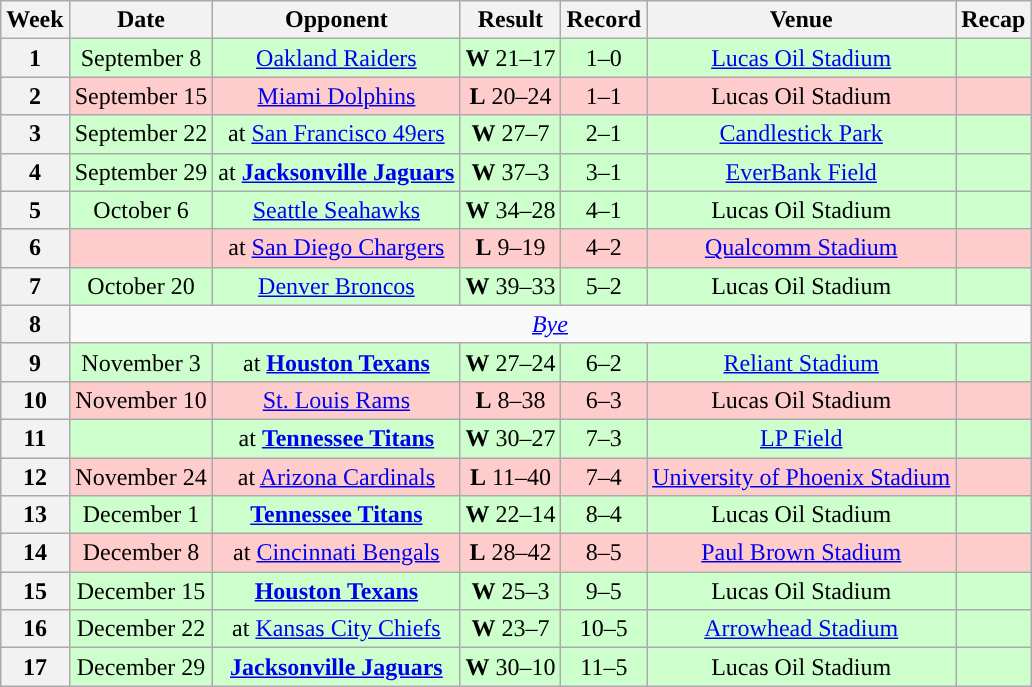<table class="wikitable" style="text-align:center">
<tr>
<th>Week</th>
<th>Date</th>
<th>Opponent</th>
<th>Result</th>
<th>Record</th>
<th>Venue</th>
<th>Recap</th>
</tr>
<tr style="background:#cfc">
<th>1</th>
<td>September 8</td>
<td><a href='#'>Oakland Raiders</a></td>
<td><strong>W</strong> 21–17</td>
<td>1–0</td>
<td><a href='#'>Lucas Oil Stadium</a></td>
<td></td>
</tr>
<tr style="background:#fcc">
<th>2</th>
<td>September 15</td>
<td><a href='#'>Miami Dolphins</a></td>
<td><strong>L</strong> 20–24</td>
<td>1–1</td>
<td>Lucas Oil Stadium</td>
<td></td>
</tr>
<tr style="background:#cfc">
<th>3</th>
<td>September 22</td>
<td>at <a href='#'>San Francisco 49ers</a></td>
<td><strong>W</strong> 27–7</td>
<td>2–1</td>
<td><a href='#'>Candlestick Park</a></td>
<td></td>
</tr>
<tr style="background:#cfc">
<th>4</th>
<td>September 29</td>
<td>at <strong><a href='#'>Jacksonville Jaguars</a></strong></td>
<td><strong>W</strong> 37–3</td>
<td>3–1</td>
<td><a href='#'>EverBank Field</a></td>
<td></td>
</tr>
<tr style="background:#cfc">
<th>5</th>
<td>October 6</td>
<td><a href='#'>Seattle Seahawks</a></td>
<td><strong>W</strong> 34–28</td>
<td>4–1</td>
<td>Lucas Oil Stadium</td>
<td></td>
</tr>
<tr style="background:#fcc">
<th>6</th>
<td></td>
<td>at <a href='#'>San Diego Chargers</a></td>
<td><strong>L</strong> 9–19</td>
<td>4–2</td>
<td><a href='#'>Qualcomm Stadium</a></td>
<td></td>
</tr>
<tr style="background:#cfc">
<th>7</th>
<td>October 20</td>
<td><a href='#'>Denver Broncos</a></td>
<td><strong>W</strong> 39–33</td>
<td>5–2</td>
<td>Lucas Oil Stadium</td>
<td></td>
</tr>
<tr>
<th>8</th>
<td colspan="6"><em><a href='#'>Bye</a></em></td>
</tr>
<tr style="background:#cfc">
<th>9</th>
<td>November 3</td>
<td>at <strong><a href='#'>Houston Texans</a></strong></td>
<td><strong>W</strong> 27–24</td>
<td>6–2</td>
<td><a href='#'>Reliant Stadium</a></td>
<td></td>
</tr>
<tr style="background:#fcc">
<th>10</th>
<td>November 10</td>
<td><a href='#'>St. Louis Rams</a></td>
<td><strong>L</strong> 8–38</td>
<td>6–3</td>
<td>Lucas Oil Stadium</td>
<td></td>
</tr>
<tr style="background:#cfc">
<th>11</th>
<td></td>
<td>at <strong><a href='#'>Tennessee Titans</a></strong></td>
<td><strong>W</strong> 30–27</td>
<td>7–3</td>
<td><a href='#'>LP Field</a></td>
<td></td>
</tr>
<tr style="background:#fcc">
<th>12</th>
<td>November 24</td>
<td>at <a href='#'>Arizona Cardinals</a></td>
<td><strong>L</strong> 11–40</td>
<td>7–4</td>
<td><a href='#'>University of Phoenix Stadium</a></td>
<td></td>
</tr>
<tr style="background:#cfc">
<th>13</th>
<td>December 1</td>
<td><strong><a href='#'>Tennessee Titans</a></strong></td>
<td><strong>W</strong> 22–14</td>
<td>8–4</td>
<td>Lucas Oil Stadium</td>
<td></td>
</tr>
<tr style="background:#fcc">
<th>14</th>
<td>December 8</td>
<td>at <a href='#'>Cincinnati Bengals</a></td>
<td><strong>L</strong> 28–42</td>
<td>8–5</td>
<td><a href='#'>Paul Brown Stadium</a></td>
<td></td>
</tr>
<tr style="background:#cfc">
<th>15</th>
<td>December 15</td>
<td><strong><a href='#'>Houston Texans</a></strong></td>
<td><strong>W</strong> 25–3</td>
<td>9–5</td>
<td>Lucas Oil Stadium</td>
<td></td>
</tr>
<tr style="background:#cfc">
<th>16</th>
<td>December 22</td>
<td>at <a href='#'>Kansas City Chiefs</a></td>
<td><strong>W</strong> 23–7</td>
<td>10–5</td>
<td><a href='#'>Arrowhead Stadium</a></td>
<td></td>
</tr>
<tr style="background:#cfc">
<th>17</th>
<td>December 29</td>
<td><strong><a href='#'>Jacksonville Jaguars</a></strong></td>
<td><strong>W</strong> 30–10</td>
<td>11–5</td>
<td>Lucas Oil Stadium</td>
<td></td>
</tr>
</table>
